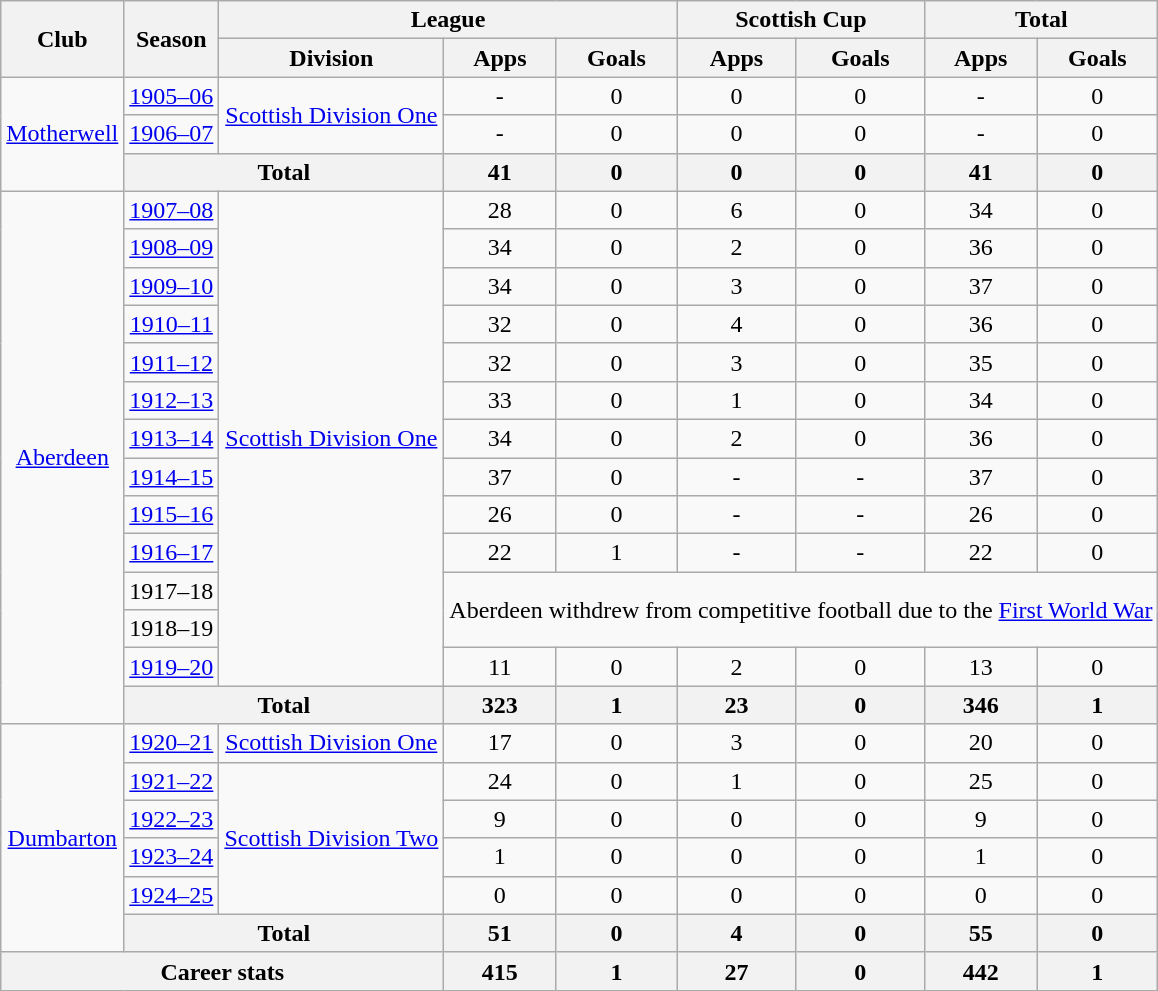<table class="wikitable" style="text-align:center">
<tr>
<th rowspan="2">Club</th>
<th rowspan="2">Season</th>
<th colspan="3">League</th>
<th colspan="2">Scottish Cup</th>
<th colspan="2">Total</th>
</tr>
<tr>
<th>Division</th>
<th>Apps</th>
<th>Goals</th>
<th>Apps</th>
<th>Goals</th>
<th>Apps</th>
<th>Goals</th>
</tr>
<tr>
<td rowspan="3"><a href='#'>Motherwell</a></td>
<td><a href='#'>1905–06</a></td>
<td rowspan="2"><a href='#'>Scottish Division One</a></td>
<td>-</td>
<td>0</td>
<td>0</td>
<td>0</td>
<td>-</td>
<td>0</td>
</tr>
<tr>
<td><a href='#'>1906–07</a></td>
<td>-</td>
<td>0</td>
<td>0</td>
<td>0</td>
<td>-</td>
<td>0</td>
</tr>
<tr>
<th colspan="2">Total</th>
<th>41</th>
<th>0</th>
<th>0</th>
<th>0</th>
<th>41</th>
<th>0</th>
</tr>
<tr>
<td rowspan="14"><a href='#'>Aberdeen</a></td>
<td><a href='#'>1907–08</a></td>
<td rowspan="13"><a href='#'>Scottish Division One</a></td>
<td>28</td>
<td>0</td>
<td>6</td>
<td>0</td>
<td>34</td>
<td>0</td>
</tr>
<tr>
<td><a href='#'>1908–09</a></td>
<td>34</td>
<td>0</td>
<td>2</td>
<td>0</td>
<td>36</td>
<td>0</td>
</tr>
<tr>
<td><a href='#'>1909–10</a></td>
<td>34</td>
<td>0</td>
<td>3</td>
<td>0</td>
<td>37</td>
<td>0</td>
</tr>
<tr>
<td><a href='#'>1910–11</a></td>
<td>32</td>
<td>0</td>
<td>4</td>
<td>0</td>
<td>36</td>
<td>0</td>
</tr>
<tr>
<td><a href='#'>1911–12</a></td>
<td>32</td>
<td>0</td>
<td>3</td>
<td>0</td>
<td>35</td>
<td>0</td>
</tr>
<tr>
<td><a href='#'>1912–13</a></td>
<td>33</td>
<td>0</td>
<td>1</td>
<td>0</td>
<td>34</td>
<td>0</td>
</tr>
<tr>
<td><a href='#'>1913–14</a></td>
<td>34</td>
<td>0</td>
<td>2</td>
<td>0</td>
<td>36</td>
<td>0</td>
</tr>
<tr>
<td><a href='#'>1914–15</a></td>
<td>37</td>
<td>0</td>
<td>-</td>
<td>-</td>
<td>37</td>
<td>0</td>
</tr>
<tr>
<td><a href='#'>1915–16</a></td>
<td>26</td>
<td>0</td>
<td>-</td>
<td>-</td>
<td>26</td>
<td>0</td>
</tr>
<tr>
<td><a href='#'>1916–17</a></td>
<td>22</td>
<td>1</td>
<td>-</td>
<td>-</td>
<td>22</td>
<td>0</td>
</tr>
<tr>
<td>1917–18</td>
<td colspan="6" rowspan="2">Aberdeen withdrew from competitive football due to the <a href='#'>First World War</a></td>
</tr>
<tr>
<td>1918–19</td>
</tr>
<tr>
<td><a href='#'>1919–20</a></td>
<td>11</td>
<td>0</td>
<td>2</td>
<td>0</td>
<td>13</td>
<td>0</td>
</tr>
<tr>
<th colspan="2">Total</th>
<th>323</th>
<th>1</th>
<th>23</th>
<th>0</th>
<th>346</th>
<th>1</th>
</tr>
<tr>
<td rowspan="6"><a href='#'>Dumbarton</a></td>
<td><a href='#'>1920–21</a></td>
<td><a href='#'>Scottish Division One</a></td>
<td>17</td>
<td>0</td>
<td>3</td>
<td>0</td>
<td>20</td>
<td>0</td>
</tr>
<tr>
<td><a href='#'>1921–22</a></td>
<td rowspan="4"><a href='#'>Scottish Division Two</a></td>
<td>24</td>
<td>0</td>
<td>1</td>
<td>0</td>
<td>25</td>
<td>0</td>
</tr>
<tr>
<td><a href='#'>1922–23</a></td>
<td>9</td>
<td>0</td>
<td>0</td>
<td>0</td>
<td>9</td>
<td>0</td>
</tr>
<tr>
<td><a href='#'>1923–24</a></td>
<td>1</td>
<td>0</td>
<td>0</td>
<td>0</td>
<td>1</td>
<td>0</td>
</tr>
<tr>
<td><a href='#'>1924–25</a></td>
<td>0</td>
<td>0</td>
<td>0</td>
<td>0</td>
<td>0</td>
<td>0</td>
</tr>
<tr>
<th colspan="2">Total</th>
<th>51</th>
<th>0</th>
<th>4</th>
<th>0</th>
<th>55</th>
<th>0</th>
</tr>
<tr>
<th colspan="3">Career stats</th>
<th>415</th>
<th>1</th>
<th>27</th>
<th>0</th>
<th>442</th>
<th>1</th>
</tr>
</table>
